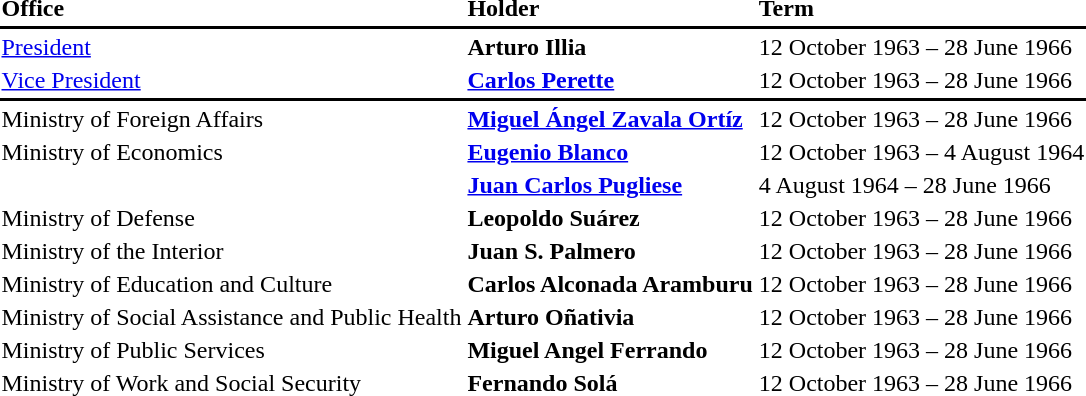<table ! style="colspan:3">
<tr>
<td></td>
</tr>
<tr>
<td align="left"><strong>Office</strong></td>
<td align="left"><strong>Holder</strong></td>
<td align="left"><strong>Term</strong></td>
</tr>
<tr>
<th colspan="3" style="background: #000000"></th>
</tr>
<tr>
<td><a href='#'>President</a></td>
<td><strong>Arturo Illia</strong></td>
<td>12 October 1963 – 28 June 1966</td>
</tr>
<tr>
<td><a href='#'>Vice President</a></td>
<td><strong><a href='#'>Carlos Perette</a></strong></td>
<td>12 October 1963 – 28 June 1966</td>
</tr>
<tr>
<th colspan="3" style="background: #000000"></th>
</tr>
<tr>
<td>Ministry of Foreign Affairs</td>
<td><strong><a href='#'>Miguel Ángel Zavala Ortíz</a></strong></td>
<td>12 October 1963 – 28 June 1966</td>
</tr>
<tr>
<td>Ministry of Economics</td>
<td><strong><a href='#'>Eugenio Blanco</a></strong></td>
<td>12 October 1963 – 4 August 1964</td>
</tr>
<tr>
<td></td>
<td><strong><a href='#'>Juan Carlos Pugliese</a></strong></td>
<td>4 August 1964 – 28 June 1966</td>
</tr>
<tr>
<td>Ministry of Defense</td>
<td><strong>Leopoldo Suárez</strong></td>
<td>12 October 1963 – 28 June 1966</td>
</tr>
<tr>
<td>Ministry of the Interior</td>
<td><strong>Juan S. Palmero</strong></td>
<td>12 October 1963 – 28 June 1966</td>
</tr>
<tr>
<td>Ministry of Education and Culture</td>
<td><strong>Carlos Alconada Aramburu</strong></td>
<td>12 October 1963 – 28 June 1966</td>
</tr>
<tr>
<td>Ministry of Social Assistance and Public Health</td>
<td><strong>Arturo Oñativia</strong></td>
<td>12 October 1963 – 28 June 1966</td>
</tr>
<tr>
<td>Ministry of Public Services</td>
<td><strong>Miguel Angel Ferrando</strong></td>
<td>12 October 1963 – 28 June 1966</td>
</tr>
<tr>
<td>Ministry of Work and Social Security</td>
<td><strong>Fernando Solá</strong></td>
<td>12 October 1963 – 28 June 1966</td>
</tr>
</table>
